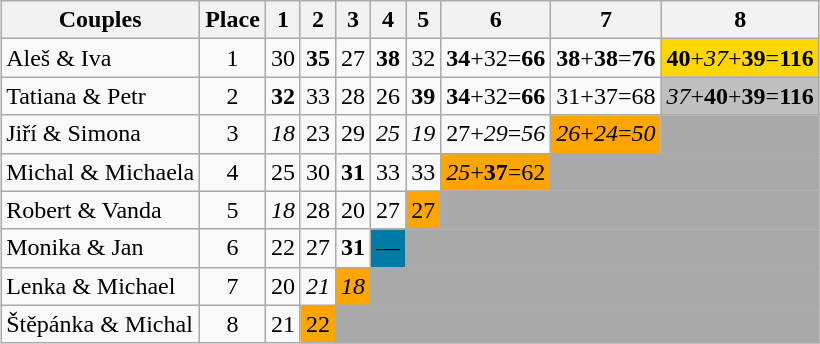<table class="wikitable sortable" style="margin:auto;text-align:center;">
<tr>
<th>Couples</th>
<th>Place</th>
<th>1</th>
<th>2</th>
<th>3</th>
<th>4</th>
<th>5</th>
<th>6</th>
<th>7</th>
<th>8</th>
</tr>
<tr>
<td style="text-align:left;">Aleš & Iva</td>
<td style="text-align:center;">1</td>
<td>30</td>
<td><span><strong>35</strong></span></td>
<td>27</td>
<td><span><strong>38</strong></span></td>
<td>32</td>
<td><span><strong>34</strong></span>+32=<span><strong>66</strong></span></td>
<td><span><strong>38</strong></span>+<span><strong>38</strong></span>=<span><strong>76</strong></span></td>
<td style="background:gold;"><span><strong>40</strong></span>+<span><em>37</em></span>+<span><strong>39</strong></span>=<span><strong>116</strong></span></td>
</tr>
<tr>
<td style="text-align:left;">Tatiana & Petr</td>
<td style="text-align:center;">2</td>
<td><span><strong>32</strong></span></td>
<td>33</td>
<td>28</td>
<td>26</td>
<td><span><strong>39</strong></span></td>
<td><span><strong>34</strong></span>+32=<span><strong>66</strong></span></td>
<td>31+37=68</td>
<td style="background:silver;"><span><em>37</em></span>+<span><strong>40</strong></span>+<span><strong>39</strong></span>=<span><strong>116</strong></span></td>
</tr>
<tr>
<td style="text-align:left;">Jiří & Simona</td>
<td style="text-align:center;">3</td>
<td><span><em>18</em></span></td>
<td>23</td>
<td>29</td>
<td><span><em>25</em></span></td>
<td><span><em>19</em></span></td>
<td>27+<span><em>29</em></span>=<span><em>56</em></span></td>
<td style="background:orange;"><span><em>26</em></span>+<span><em>24</em></span>=<span><em>50</em></span></td>
<td bgcolor="darkgray" colspan="10"></td>
</tr>
<tr>
<td style="text-align:left;">Michal & Michaela</td>
<td style="text-align:center;">4</td>
<td>25</td>
<td>30</td>
<td><span><strong>31</strong></span></td>
<td>33</td>
<td>33</td>
<td style="background:orange;"><span><em>25</em></span>+<span><strong>37</strong></span>=62</td>
<td bgcolor="darkgray" colspan="10"></td>
</tr>
<tr>
<td style="text-align:left;">Robert & Vanda</td>
<td style="text-align:center;">5</td>
<td><span><em>18</em></span></td>
<td>28</td>
<td>20</td>
<td>27</td>
<td style="background:orange;">27</td>
<td bgcolor="darkgray" colspan="10"></td>
</tr>
<tr>
<td style="text-align:left;">Monika & Jan</td>
<td style="text-align:center;">6</td>
<td>22</td>
<td>27</td>
<td><span><strong>31</strong></span></td>
<td style="background:#007BA7;">—</td>
<td bgcolor="darkgray" colspan="10"></td>
</tr>
<tr>
<td style="text-align:left;">Lenka & Michael</td>
<td style="text-align:center;">7</td>
<td>20</td>
<td><span><em>21</em></span></td>
<td style="background:orange;"><span><em>18</em></span></td>
<td bgcolor="darkgray" colspan="10"></td>
</tr>
<tr>
<td style="text-align:left;">Štěpánka & Michal</td>
<td style="text-align:center;">8</td>
<td>21</td>
<td style="background:orange;">22</td>
<td bgcolor="darkgray" colspan="10"></td>
</tr>
</table>
